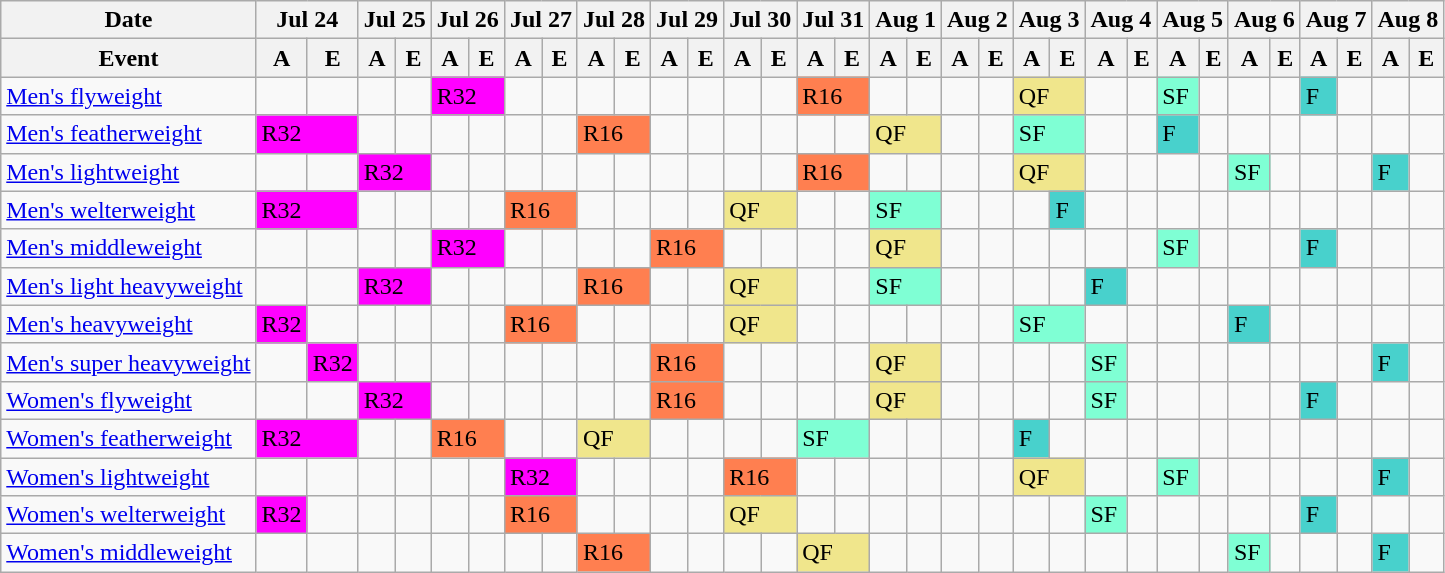<table class="wikitable olympic-schedule Boxing">
<tr>
<th>Date</th>
<th colspan="2">Jul 24</th>
<th colspan="2">Jul 25</th>
<th colspan="2">Jul 26</th>
<th colspan="2">Jul 27</th>
<th colspan="2">Jul 28</th>
<th colspan="2">Jul 29</th>
<th colspan="2">Jul 30</th>
<th colspan="2">Jul 31</th>
<th colspan="2">Aug 1</th>
<th colspan="2">Aug 2</th>
<th colspan="2">Aug 3</th>
<th colspan="2">Aug 4</th>
<th colspan="2">Aug 5</th>
<th colspan="2">Aug 6</th>
<th colspan="2">Aug 7</th>
<th colspan="2">Aug 8</th>
</tr>
<tr>
<th>Event</th>
<th>A</th>
<th>E</th>
<th>A</th>
<th>E</th>
<th>A</th>
<th>E</th>
<th>A</th>
<th>E</th>
<th>A</th>
<th>E</th>
<th>A</th>
<th>E</th>
<th>A</th>
<th>E</th>
<th>A</th>
<th>E</th>
<th>A</th>
<th>E</th>
<th>A</th>
<th>E</th>
<th>A</th>
<th>E</th>
<th>A</th>
<th>E</th>
<th>A</th>
<th>E</th>
<th>A</th>
<th>E</th>
<th>A</th>
<th>E</th>
<th>A</th>
<th>E</th>
</tr>
<tr>
<td class="event"><a href='#'>Men's flyweight</a></td>
<td></td>
<td></td>
<td></td>
<td></td>
<td colspan="2" bgcolor="#FF00FF" class="roundof32">R32</td>
<td></td>
<td></td>
<td></td>
<td></td>
<td></td>
<td></td>
<td></td>
<td></td>
<td colspan="2" bgcolor="#FF7F50" class="roundof16">R16</td>
<td></td>
<td></td>
<td></td>
<td></td>
<td colspan="2" bgcolor="#F0E68C" class="quarterfinals">QF</td>
<td></td>
<td></td>
<td bgcolor="#7FFFD4" class="semifinals">SF</td>
<td></td>
<td></td>
<td></td>
<td bgcolor="#48D1CC" class="final">F</td>
<td></td>
<td></td>
<td></td>
</tr>
<tr>
<td class="event"><a href='#'>Men's featherweight</a></td>
<td colspan="2" bgcolor="#FF00FF" class="roundof32">R32</td>
<td></td>
<td></td>
<td></td>
<td></td>
<td></td>
<td></td>
<td colspan="2" bgcolor="#FF7F50" class="roundof16">R16</td>
<td></td>
<td></td>
<td></td>
<td></td>
<td></td>
<td></td>
<td colspan="2" bgcolor="#F0E68C" class="quarterfinals">QF</td>
<td></td>
<td></td>
<td colspan="2" bgcolor="#7FFFD4" class="semifinals">SF</td>
<td></td>
<td></td>
<td bgcolor="#48D1CC" class="final">F</td>
<td></td>
<td></td>
<td></td>
<td></td>
<td></td>
<td></td>
<td></td>
</tr>
<tr>
<td class="event"><a href='#'>Men's lightweight</a></td>
<td></td>
<td></td>
<td colspan="2" bgcolor="#FF00FF" class="roundof32">R32</td>
<td></td>
<td></td>
<td></td>
<td></td>
<td></td>
<td></td>
<td></td>
<td></td>
<td></td>
<td></td>
<td colspan="2" bgcolor="#FF7F50" class="roundof16">R16</td>
<td></td>
<td></td>
<td></td>
<td></td>
<td colspan="2" bgcolor="#F0E68C" class="quarterfinals">QF</td>
<td></td>
<td></td>
<td></td>
<td></td>
<td bgcolor="#7FFFD4" class="semifinals">SF</td>
<td></td>
<td></td>
<td></td>
<td bgcolor="#48D1CC" class="final">F</td>
<td></td>
</tr>
<tr>
<td class="event"><a href='#'>Men's welterweight</a></td>
<td colspan="2" bgcolor="#FF00FF" class="roundof32">R32</td>
<td></td>
<td></td>
<td></td>
<td></td>
<td colspan="2" bgcolor="#FF7F50" class="roundof16">R16</td>
<td></td>
<td></td>
<td></td>
<td></td>
<td colspan="2" bgcolor="#F0E68C" class="quarterfinals">QF</td>
<td></td>
<td></td>
<td colspan="2" bgcolor="#7FFFD4" class="semifinals">SF</td>
<td></td>
<td></td>
<td></td>
<td bgcolor="#48D1CC" class="final">F</td>
<td></td>
<td></td>
<td></td>
<td></td>
<td></td>
<td></td>
<td></td>
<td></td>
<td></td>
<td></td>
</tr>
<tr>
<td class="event"><a href='#'>Men's middleweight</a></td>
<td></td>
<td></td>
<td></td>
<td></td>
<td colspan="2" bgcolor="#FF00FF" class="roundof32">R32</td>
<td></td>
<td></td>
<td></td>
<td></td>
<td colspan="2" bgcolor="#FF7F50" class="roundof16">R16</td>
<td></td>
<td></td>
<td></td>
<td></td>
<td colspan="2" bgcolor="#F0E68C" class="quarterfinals">QF</td>
<td></td>
<td></td>
<td></td>
<td></td>
<td></td>
<td></td>
<td bgcolor="#7FFFD4" class="semifinals">SF</td>
<td></td>
<td></td>
<td></td>
<td bgcolor="#48D1CC" class="final">F</td>
<td></td>
<td></td>
<td></td>
</tr>
<tr>
<td class="event"><a href='#'>Men's light heavyweight</a></td>
<td></td>
<td></td>
<td colspan="2" bgcolor="#FF00FF" class="roundof32">R32</td>
<td></td>
<td></td>
<td></td>
<td></td>
<td colspan="2" bgcolor="#FF7F50" class="roundof16">R16</td>
<td></td>
<td></td>
<td colspan="2" bgcolor="#F0E68C" class="quarterfinals">QF</td>
<td></td>
<td></td>
<td colspan="2" bgcolor="#7FFFD4" class="semifinals">SF</td>
<td></td>
<td></td>
<td></td>
<td></td>
<td bgcolor="#48D1CC" class="final">F</td>
<td></td>
<td></td>
<td></td>
<td></td>
<td></td>
<td></td>
<td></td>
<td></td>
<td></td>
</tr>
<tr>
<td class="event"><a href='#'>Men's heavyweight</a></td>
<td bgcolor="#FF00FF" class="roundof32">R32</td>
<td></td>
<td></td>
<td></td>
<td></td>
<td></td>
<td colspan="2" bgcolor="#FF7F50" class="roundof16">R16</td>
<td></td>
<td></td>
<td></td>
<td></td>
<td colspan="2" bgcolor="#F0E68C" class="quarterfinals">QF</td>
<td></td>
<td></td>
<td></td>
<td></td>
<td></td>
<td></td>
<td colspan="2" bgcolor="#7FFFD4" class="semifinals">SF</td>
<td></td>
<td></td>
<td></td>
<td></td>
<td bgcolor="#48D1CC" class="final">F</td>
<td></td>
<td></td>
<td></td>
<td></td>
<td></td>
</tr>
<tr>
<td class="event"><a href='#'>Men's super heavyweight</a></td>
<td></td>
<td bgcolor="#FF00FF" class="roundof32">R32</td>
<td></td>
<td></td>
<td></td>
<td></td>
<td></td>
<td></td>
<td></td>
<td></td>
<td colspan="2" bgcolor="#FF7F50" class="roundof16">R16</td>
<td></td>
<td></td>
<td></td>
<td></td>
<td colspan="2" bgcolor="#F0E68C" class="quarterfinals">QF</td>
<td></td>
<td></td>
<td></td>
<td></td>
<td bgcolor="#7FFFD4" class="semifinals">SF</td>
<td></td>
<td></td>
<td></td>
<td></td>
<td></td>
<td></td>
<td></td>
<td bgcolor="#48D1CC" class="final">F</td>
<td></td>
</tr>
<tr>
<td class="event"><a href='#'>Women's flyweight</a></td>
<td></td>
<td></td>
<td colspan="2" bgcolor="#FF00FF" class="roundof32">R32</td>
<td></td>
<td></td>
<td></td>
<td></td>
<td></td>
<td></td>
<td colspan="2" bgcolor="#FF7F50" class="roundof16">R16</td>
<td></td>
<td></td>
<td></td>
<td></td>
<td colspan="2" bgcolor="#F0E68C" class="quarterfinals">QF</td>
<td></td>
<td></td>
<td></td>
<td></td>
<td bgcolor="#7FFFD4" class="semifinals">SF</td>
<td></td>
<td></td>
<td></td>
<td></td>
<td></td>
<td bgcolor="#48D1CC" class="final">F</td>
<td></td>
<td></td>
<td></td>
</tr>
<tr>
<td class="event"><a href='#'>Women's featherweight</a></td>
<td colspan="2" bgcolor="#FF00FF" class="roundof32">R32</td>
<td></td>
<td></td>
<td colspan="2" bgcolor="#FF7F50" class="roundof16">R16</td>
<td></td>
<td></td>
<td colspan="2" bgcolor="#F0E68C" class="quarterfinals">QF</td>
<td></td>
<td></td>
<td></td>
<td></td>
<td colspan="2" bgcolor="#7FFFD4" class="semifinals">SF</td>
<td></td>
<td></td>
<td></td>
<td></td>
<td bgcolor="#48D1CC" class="final">F</td>
<td></td>
<td></td>
<td></td>
<td></td>
<td></td>
<td></td>
<td></td>
<td></td>
<td></td>
<td></td>
<td></td>
</tr>
<tr>
<td class="event"><a href='#'>Women's lightweight</a></td>
<td></td>
<td></td>
<td></td>
<td></td>
<td></td>
<td></td>
<td colspan="2" bgcolor="#FF00FF" class="roundof32">R32</td>
<td></td>
<td></td>
<td></td>
<td></td>
<td colspan="2" bgcolor="#FF7F50" class="roundof16">R16</td>
<td></td>
<td></td>
<td></td>
<td></td>
<td></td>
<td></td>
<td colspan="2" bgcolor="#F0E68C" class="quarterfinals">QF</td>
<td></td>
<td></td>
<td bgcolor="#7FFFD4" class="semifinals">SF</td>
<td></td>
<td></td>
<td></td>
<td></td>
<td></td>
<td bgcolor="#48D1CC" class="final">F</td>
<td></td>
</tr>
<tr>
<td class="event"><a href='#'>Women's welterweight</a></td>
<td bgcolor="#FF00FF" class="roundof32">R32</td>
<td></td>
<td></td>
<td></td>
<td></td>
<td></td>
<td colspan="2" bgcolor="#FF7F50" class="roundof16">R16</td>
<td></td>
<td></td>
<td></td>
<td></td>
<td colspan="2" bgcolor="#F0E68C" class="quarterfinals">QF</td>
<td></td>
<td></td>
<td></td>
<td></td>
<td></td>
<td></td>
<td></td>
<td></td>
<td bgcolor="#7FFFD4" class="semifinals">SF</td>
<td></td>
<td></td>
<td></td>
<td></td>
<td></td>
<td bgcolor="#48D1CC" class="final">F</td>
<td></td>
<td></td>
<td></td>
</tr>
<tr>
<td class="event"><a href='#'>Women's middleweight</a></td>
<td></td>
<td></td>
<td></td>
<td></td>
<td></td>
<td></td>
<td></td>
<td></td>
<td colspan="2" class="roundof16" bgcolor="#FF7F50">R16</td>
<td></td>
<td></td>
<td></td>
<td></td>
<td colspan="2" bgcolor="#F0E68C" class="quarterfinals">QF</td>
<td></td>
<td></td>
<td></td>
<td></td>
<td></td>
<td></td>
<td></td>
<td></td>
<td></td>
<td></td>
<td bgcolor="#7FFFD4" class="semifinals">SF</td>
<td></td>
<td></td>
<td></td>
<td bgcolor="#48D1CC" class="final">F</td>
</tr>
</table>
